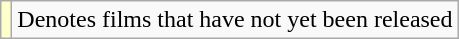<table class="wikitable">
<tr>
<td style="background:#ffc;"></td>
<td>Denotes films that have not yet been released</td>
</tr>
</table>
